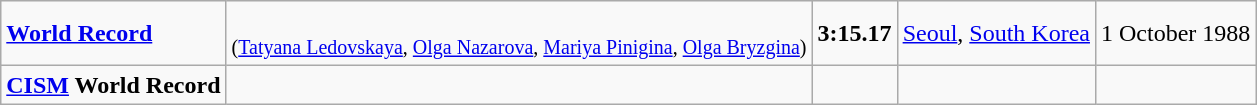<table class="wikitable">
<tr>
<td><strong><a href='#'>World Record</a></strong></td>
<td><br><small>(<a href='#'>Tatyana Ledovskaya</a>, <a href='#'>Olga Nazarova</a>, <a href='#'>Mariya Pinigina</a>, <a href='#'>Olga Bryzgina</a>)</small></td>
<td><strong>3:15.17</strong></td>
<td><a href='#'>Seoul</a>, <a href='#'>South Korea</a></td>
<td>1 October 1988</td>
</tr>
<tr>
<td><strong><a href='#'>CISM</a> World Record</strong></td>
<td></td>
<td></td>
<td></td>
<td></td>
</tr>
</table>
